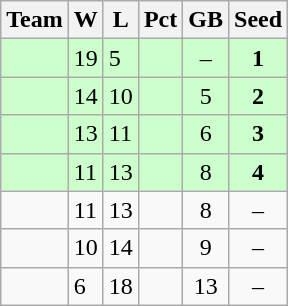<table class=wikitable>
<tr>
<th>Team</th>
<th>W</th>
<th>L</th>
<th>Pct</th>
<th>GB</th>
<th>Seed</th>
</tr>
<tr bgcolor="#ccffcc">
<td></td>
<td>19</td>
<td>5</td>
<td></td>
<td style="text-align:center;">–</td>
<td style="text-align:center;"><strong>1</strong></td>
</tr>
<tr bgcolor="#ccffcc">
<td></td>
<td>14</td>
<td>10</td>
<td></td>
<td style="text-align:center;">5</td>
<td style="text-align:center;"><strong>2</strong></td>
</tr>
<tr bgcolor="#ccffcc">
<td></td>
<td>13</td>
<td>11</td>
<td></td>
<td style="text-align:center;">6</td>
<td style="text-align:center;"><strong>3</strong></td>
</tr>
<tr bgcolor="#ccffcc">
<td></td>
<td>11</td>
<td>13</td>
<td></td>
<td style="text-align:center;">8</td>
<td style="text-align:center;"><strong>4</strong></td>
</tr>
<tr>
<td></td>
<td>11</td>
<td>13</td>
<td></td>
<td style="text-align:center;">8</td>
<td style="text-align:center;">–</td>
</tr>
<tr>
<td></td>
<td>10</td>
<td>14</td>
<td></td>
<td style="text-align:center;">9</td>
<td style="text-align:center;">–</td>
</tr>
<tr>
<td></td>
<td>6</td>
<td>18</td>
<td></td>
<td style="text-align:center;">13</td>
<td style="text-align:center;">–</td>
</tr>
</table>
